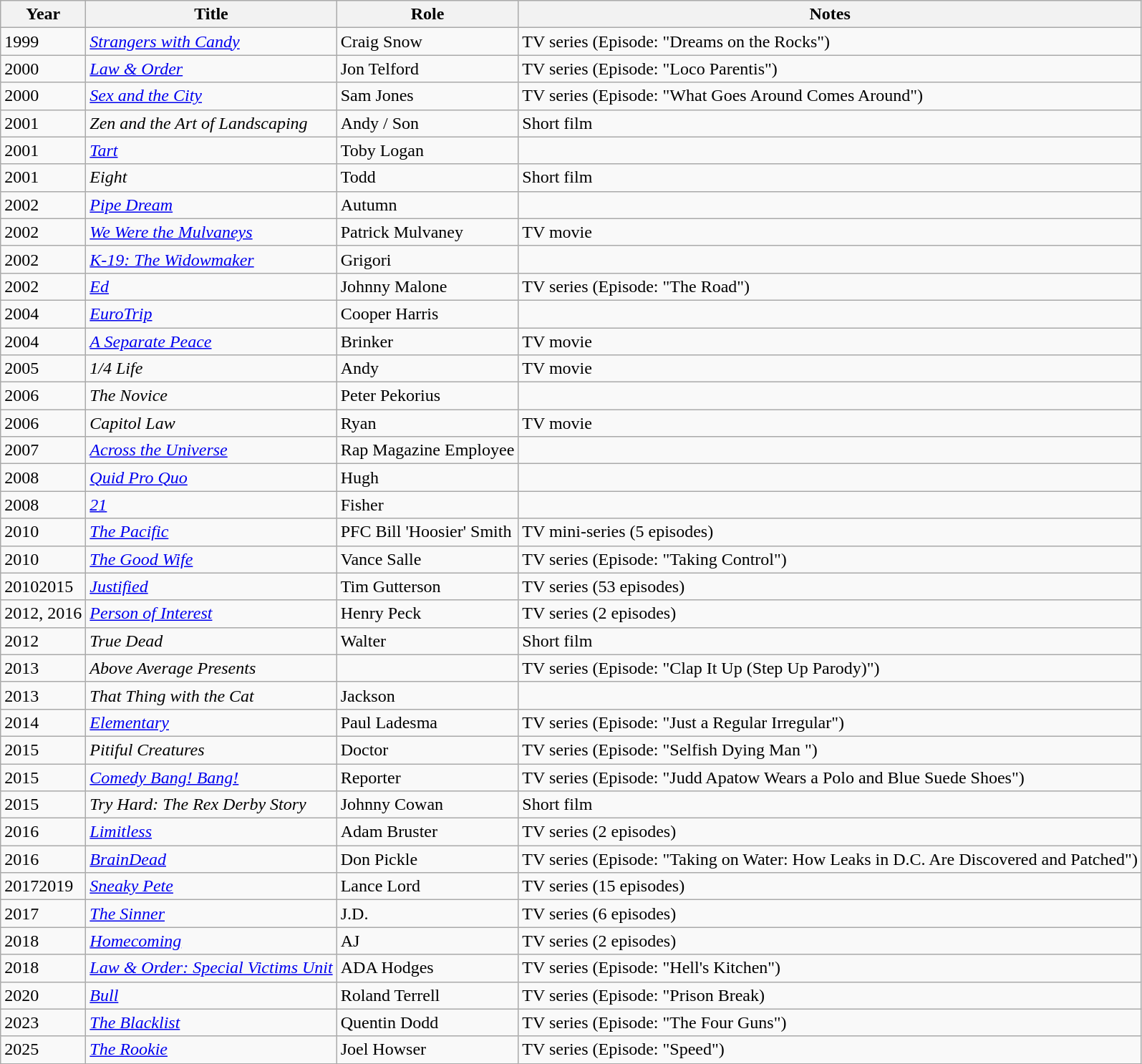<table class="wikitable sortable">
<tr>
<th>Year</th>
<th>Title</th>
<th>Role</th>
<th class=unsortable>Notes</th>
</tr>
<tr>
<td>1999</td>
<td><em><a href='#'>Strangers with Candy</a></em></td>
<td>Craig Snow</td>
<td>TV series (Episode: "Dreams on the Rocks")</td>
</tr>
<tr>
<td>2000</td>
<td><em><a href='#'>Law & Order</a></em></td>
<td>Jon Telford</td>
<td>TV series (Episode: "Loco Parentis")</td>
</tr>
<tr>
<td>2000</td>
<td><em><a href='#'>Sex and the City</a></em></td>
<td>Sam Jones</td>
<td>TV series (Episode: "What Goes Around Comes Around")</td>
</tr>
<tr>
<td>2001</td>
<td><em>Zen and the Art of Landscaping</em></td>
<td>Andy / Son</td>
<td>Short film</td>
</tr>
<tr>
<td>2001</td>
<td><em><a href='#'>Tart</a></em></td>
<td>Toby Logan</td>
<td></td>
</tr>
<tr>
<td>2001</td>
<td><em>Eight</em></td>
<td>Todd</td>
<td>Short film</td>
</tr>
<tr>
<td>2002</td>
<td><em><a href='#'>Pipe Dream</a></em></td>
<td>Autumn</td>
<td></td>
</tr>
<tr>
<td>2002</td>
<td><em><a href='#'>We Were the Mulvaneys</a></em></td>
<td>Patrick Mulvaney</td>
<td>TV movie</td>
</tr>
<tr>
<td>2002</td>
<td><em><a href='#'>K-19: The Widowmaker</a></em></td>
<td>Grigori</td>
<td></td>
</tr>
<tr>
<td>2002</td>
<td><em><a href='#'>Ed</a></em></td>
<td>Johnny Malone</td>
<td>TV series (Episode: "The Road")</td>
</tr>
<tr>
<td>2004</td>
<td><em><a href='#'>EuroTrip</a></em></td>
<td>Cooper Harris</td>
<td></td>
</tr>
<tr>
<td>2004</td>
<td><em><a href='#'>A Separate Peace</a></em></td>
<td>Brinker</td>
<td>TV movie</td>
</tr>
<tr>
<td>2005</td>
<td><em>1/4 Life</em></td>
<td>Andy</td>
<td>TV movie</td>
</tr>
<tr>
<td>2006</td>
<td><em>The Novice</em></td>
<td>Peter Pekorius</td>
<td></td>
</tr>
<tr>
<td>2006</td>
<td><em>Capitol Law</em></td>
<td>Ryan</td>
<td>TV movie</td>
</tr>
<tr>
<td>2007</td>
<td><em><a href='#'>Across the Universe</a></em></td>
<td>Rap Magazine Employee</td>
<td></td>
</tr>
<tr>
<td>2008</td>
<td><em><a href='#'>Quid Pro Quo</a></em></td>
<td>Hugh</td>
<td></td>
</tr>
<tr>
<td>2008</td>
<td><em><a href='#'>21</a></em></td>
<td>Fisher</td>
<td></td>
</tr>
<tr>
<td>2010</td>
<td><em><a href='#'>The Pacific</a></em></td>
<td>PFC Bill 'Hoosier' Smith</td>
<td>TV mini-series (5 episodes)</td>
</tr>
<tr>
<td>2010</td>
<td><em><a href='#'>The Good Wife</a></em></td>
<td>Vance Salle</td>
<td>TV series (Episode: "Taking Control")</td>
</tr>
<tr>
<td>20102015</td>
<td><em><a href='#'>Justified</a></em></td>
<td>Tim Gutterson</td>
<td>TV series (53 episodes)</td>
</tr>
<tr>
<td>2012, 2016</td>
<td><em><a href='#'>Person of Interest</a></em></td>
<td>Henry Peck</td>
<td>TV series (2 episodes)</td>
</tr>
<tr>
<td>2012</td>
<td><em>True Dead</em></td>
<td>Walter</td>
<td>Short film</td>
</tr>
<tr>
<td>2013</td>
<td><em>Above Average Presents</em></td>
<td></td>
<td>TV series (Episode: "Clap It Up (Step Up Parody)")</td>
</tr>
<tr>
<td>2013</td>
<td><em>That Thing with the Cat</em></td>
<td>Jackson</td>
<td></td>
</tr>
<tr>
<td>2014</td>
<td><em><a href='#'>Elementary</a></em></td>
<td>Paul Ladesma</td>
<td>TV series (Episode: "Just a Regular Irregular")</td>
</tr>
<tr>
<td>2015</td>
<td><em>Pitiful Creatures</em></td>
<td>Doctor</td>
<td>TV series (Episode: "Selfish Dying Man ")</td>
</tr>
<tr>
<td>2015</td>
<td><em><a href='#'>Comedy Bang! Bang!</a></em></td>
<td>Reporter</td>
<td>TV series (Episode: "Judd Apatow Wears a Polo and Blue Suede Shoes")</td>
</tr>
<tr>
<td>2015</td>
<td><em>Try Hard: The Rex Derby Story</em></td>
<td>Johnny Cowan</td>
<td>Short film</td>
</tr>
<tr>
<td>2016</td>
<td><em><a href='#'>Limitless</a></em></td>
<td>Adam Bruster</td>
<td>TV series (2 episodes)</td>
</tr>
<tr>
<td>2016</td>
<td><em><a href='#'>BrainDead</a></em></td>
<td>Don Pickle</td>
<td>TV series (Episode: "Taking on Water: How Leaks in D.C. Are Discovered and Patched")</td>
</tr>
<tr>
<td>20172019</td>
<td><em><a href='#'>Sneaky Pete</a></em></td>
<td>Lance Lord</td>
<td>TV series (15 episodes)</td>
</tr>
<tr>
<td>2017</td>
<td><em><a href='#'>The Sinner</a></em></td>
<td>J.D.</td>
<td>TV series (6 episodes)</td>
</tr>
<tr>
<td>2018</td>
<td><em><a href='#'>Homecoming</a></em></td>
<td>AJ</td>
<td>TV series (2 episodes)</td>
</tr>
<tr>
<td>2018</td>
<td><em><a href='#'>Law & Order: Special Victims Unit</a></em></td>
<td>ADA Hodges</td>
<td>TV series (Episode: "Hell's Kitchen")</td>
</tr>
<tr>
<td>2020</td>
<td><a href='#'><em>Bull</em></a></td>
<td>Roland Terrell</td>
<td>TV series (Episode: "Prison Break)</td>
</tr>
<tr>
<td>2023</td>
<td><a href='#'><em>The Blacklist</em></a></td>
<td>Quentin Dodd</td>
<td>TV series (Episode: "The Four Guns")</td>
</tr>
<tr>
<td>2025</td>
<td><em><a href='#'>The Rookie</a></em></td>
<td>Joel Howser</td>
<td>TV series (Episode: "Speed")</td>
</tr>
</table>
